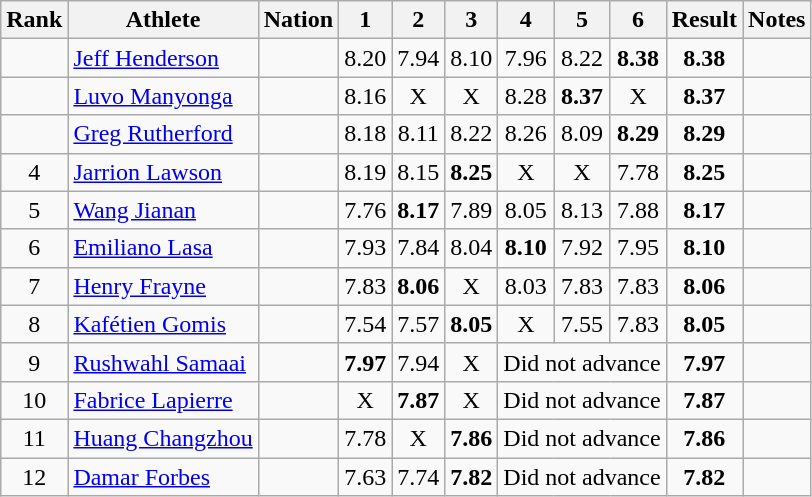<table class="wikitable sortable" style="text-align:center">
<tr>
<th>Rank</th>
<th>Athlete</th>
<th>Nation</th>
<th>1</th>
<th>2</th>
<th>3</th>
<th>4</th>
<th>5</th>
<th>6</th>
<th>Result</th>
<th>Notes</th>
</tr>
<tr>
<td></td>
<td align=left><a href='#'>Jeff Henderson</a></td>
<td align="left"></td>
<td>8.20</td>
<td>7.94</td>
<td>8.10</td>
<td>7.96</td>
<td>8.22</td>
<td><strong>8.38</strong></td>
<td><strong>8.38</strong></td>
<td></td>
</tr>
<tr>
<td></td>
<td align=left><a href='#'>Luvo Manyonga</a></td>
<td align="left"></td>
<td>8.16</td>
<td data-sort-value=1.00>X</td>
<td data-sort-value=1.00>X</td>
<td>8.28</td>
<td><strong>8.37</strong></td>
<td data-sort-value=1.00>X</td>
<td><strong>8.37</strong></td>
<td></td>
</tr>
<tr>
<td></td>
<td align=left><a href='#'>Greg Rutherford</a></td>
<td align="left"></td>
<td>8.18</td>
<td>8.11</td>
<td>8.22</td>
<td>8.26</td>
<td>8.09</td>
<td><strong>8.29</strong></td>
<td><strong>8.29</strong></td>
<td></td>
</tr>
<tr>
<td>4</td>
<td align=left><a href='#'>Jarrion Lawson</a></td>
<td align="left"></td>
<td>8.19</td>
<td>8.15</td>
<td><strong>8.25</strong></td>
<td data-sort-value=1.00>X</td>
<td data-sort-value=1.00>X</td>
<td>7.78</td>
<td><strong>8.25</strong></td>
<td></td>
</tr>
<tr>
<td>5</td>
<td align=left><a href='#'>Wang Jianan</a></td>
<td align="left"></td>
<td>7.76</td>
<td><strong>8.17</strong></td>
<td>7.89</td>
<td>8.05</td>
<td>8.13</td>
<td>7.88</td>
<td><strong>8.17</strong></td>
<td></td>
</tr>
<tr>
<td>6</td>
<td align=left><a href='#'>Emiliano Lasa</a></td>
<td align="left"></td>
<td>7.93</td>
<td>7.84</td>
<td>8.04</td>
<td><strong>8.10</strong></td>
<td>7.92</td>
<td>7.95</td>
<td><strong>8.10</strong></td>
<td></td>
</tr>
<tr>
<td>7</td>
<td align=left><a href='#'>Henry Frayne</a></td>
<td align="left"></td>
<td>7.83</td>
<td><strong>8.06</strong></td>
<td data-sort-value=1.00>X</td>
<td>8.03</td>
<td>7.83</td>
<td>7.83</td>
<td><strong>8.06</strong></td>
<td></td>
</tr>
<tr>
<td>8</td>
<td align=left><a href='#'>Kafétien Gomis</a></td>
<td align="left"></td>
<td>7.54</td>
<td>7.57</td>
<td><strong>8.05</strong></td>
<td data-sort-value=1.00>X</td>
<td>7.55</td>
<td>7.83</td>
<td><strong>8.05</strong></td>
<td></td>
</tr>
<tr>
<td>9</td>
<td align=left><a href='#'>Rushwahl Samaai</a></td>
<td align="left"></td>
<td><strong>7.97</strong></td>
<td>7.94</td>
<td data-sort-value=1.00>X</td>
<td colspan=3 data-sort-value=0.00>Did not advance</td>
<td><strong>7.97</strong></td>
<td></td>
</tr>
<tr>
<td>10</td>
<td align=left><a href='#'>Fabrice Lapierre</a></td>
<td align="left"></td>
<td data-sort-value=1.00>X</td>
<td><strong>7.87</strong></td>
<td data-sort-value=1.00>X</td>
<td colspan=3 data-sort-value=0.00>Did not advance</td>
<td><strong>7.87</strong></td>
<td></td>
</tr>
<tr>
<td>11</td>
<td align=left><a href='#'>Huang Changzhou</a></td>
<td align="left"></td>
<td>7.78</td>
<td data-sort-value=1.00>X</td>
<td><strong>7.86</strong></td>
<td colspan=3 data-sort-value=0.00>Did not advance</td>
<td><strong>7.86</strong></td>
<td></td>
</tr>
<tr>
<td>12</td>
<td align=left><a href='#'>Damar Forbes</a></td>
<td align="left"></td>
<td>7.63</td>
<td>7.74</td>
<td><strong>7.82</strong></td>
<td colspan=3 data-sort-value=0.00>Did not advance</td>
<td><strong>7.82</strong></td>
<td></td>
</tr>
</table>
